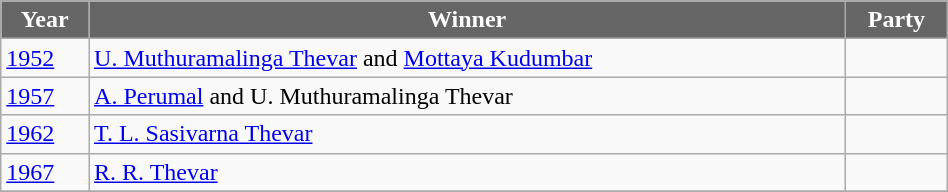<table class="wikitable" width="50%">
<tr>
<th style="background-color:#666666; color:white">Year</th>
<th style="background-color:#666666; color:white">Winner</th>
<th style="background-color:#666666; color:white" colspan="2">Party</th>
</tr>
<tr>
<td><a href='#'>1952</a></td>
<td><a href='#'>U. Muthuramalinga Thevar</a> and <a href='#'>Mottaya Kudumbar</a></td>
<td></td>
</tr>
<tr>
<td><a href='#'>1957</a></td>
<td><a href='#'>A. Perumal</a> and U. Muthuramalinga Thevar</td>
<td></td>
</tr>
<tr>
<td><a href='#'>1962</a></td>
<td><a href='#'>T. L. Sasivarna Thevar</a></td>
<td></td>
</tr>
<tr>
<td><a href='#'>1967</a></td>
<td><a href='#'>R. R. Thevar</a></td>
<td></td>
</tr>
<tr>
</tr>
</table>
